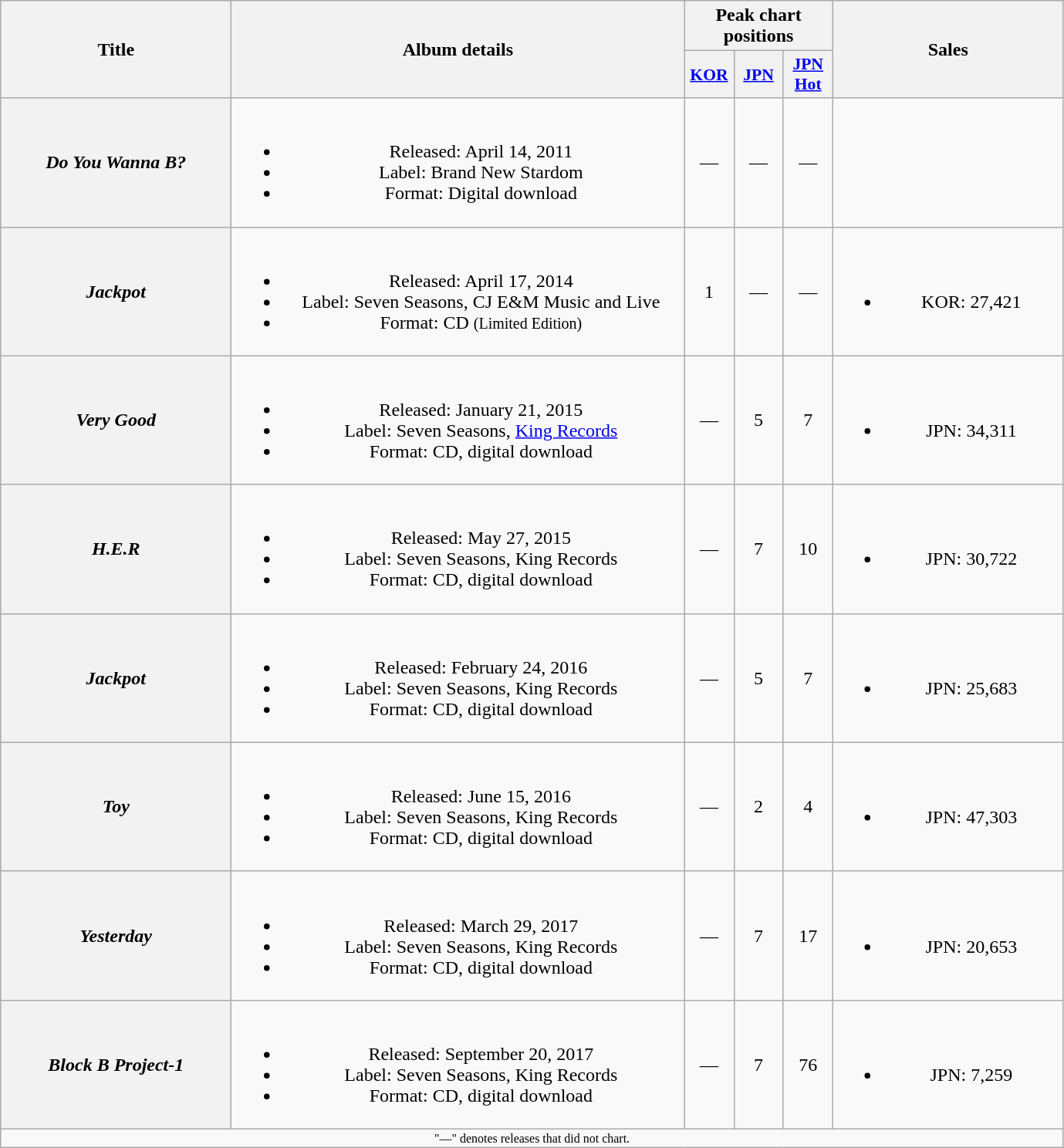<table class="wikitable plainrowheaders" style="text-align:center;">
<tr>
<th scope="col" rowspan="2" style="width:12em;">Title</th>
<th scope="col" rowspan="2" style="width:24em;">Album details</th>
<th scope="col" colspan="3">Peak chart positions</th>
<th scope="col" rowspan="2" style="width:12em;">Sales</th>
</tr>
<tr>
<th scope="col" style="width:2.5em;font-size:90%;"><a href='#'>KOR</a><br></th>
<th scope="col" style="width:2.5em;font-size:90%;"><a href='#'>JPN</a><br></th>
<th scope="col" style="width:2.5em;font-size:90%;"><a href='#'>JPN<br>Hot</a><br></th>
</tr>
<tr>
<th scope="row"><em>Do You Wanna B?</em></th>
<td><br><ul><li>Released: April 14, 2011 </li><li>Label: Brand New Stardom</li><li>Format: Digital download</li></ul></td>
<td>—</td>
<td>—</td>
<td>—</td>
<td></td>
</tr>
<tr>
<th scope="row"><em>Jackpot</em></th>
<td><br><ul><li>Released: April 17, 2014 </li><li>Label: Seven Seasons, CJ E&M Music and Live</li><li>Format: CD <small>(Limited Edition)</small></li></ul></td>
<td>1</td>
<td>—</td>
<td>—</td>
<td><br><ul><li>KOR: 27,421</li></ul></td>
</tr>
<tr>
<th scope="row"><em>Very Good</em></th>
<td><br><ul><li>Released:  January 21, 2015 </li><li>Label:  Seven Seasons, <a href='#'>King Records</a></li><li>Format:  CD, digital download</li></ul></td>
<td>—</td>
<td>5</td>
<td>7</td>
<td><br><ul><li>JPN: 34,311</li></ul></td>
</tr>
<tr>
<th scope="row"><em>H.E.R</em></th>
<td><br><ul><li>Released:  May 27, 2015 </li><li>Label:  Seven Seasons, King Records</li><li>Format:  CD, digital download</li></ul></td>
<td>—</td>
<td>7</td>
<td>10</td>
<td><br><ul><li>JPN: 30,722</li></ul></td>
</tr>
<tr>
<th scope="row"><em>Jackpot</em></th>
<td><br><ul><li>Released:  February 24, 2016 </li><li>Label:  Seven Seasons, King Records</li><li>Format:  CD, digital download</li></ul></td>
<td>—</td>
<td>5</td>
<td>7</td>
<td><br><ul><li>JPN: 25,683</li></ul></td>
</tr>
<tr>
<th scope="row"><em>Toy</em></th>
<td><br><ul><li>Released:  June 15, 2016 </li><li>Label:  Seven Seasons, King Records</li><li>Format:  CD, digital download</li></ul></td>
<td>—</td>
<td>2</td>
<td>4</td>
<td><br><ul><li>JPN: 47,303</li></ul></td>
</tr>
<tr>
<th scope="row"><em>Yesterday</em></th>
<td><br><ul><li>Released:  March 29, 2017 </li><li>Label:  Seven Seasons, King Records</li><li>Format:  CD, digital download</li></ul></td>
<td>—</td>
<td>7</td>
<td>17</td>
<td><br><ul><li>JPN: 20,653</li></ul></td>
</tr>
<tr>
<th scope="row"><em>Block B Project-1</em></th>
<td><br><ul><li>Released:  September 20, 2017 </li><li>Label:  Seven Seasons, King Records</li><li>Format:  CD, digital download</li></ul></td>
<td>—</td>
<td>7</td>
<td>76</td>
<td><br><ul><li>JPN: 7,259</li></ul></td>
</tr>
<tr>
<td colspan="6" style="font-size:8pt;">"—" denotes releases that did not chart.</td>
</tr>
</table>
